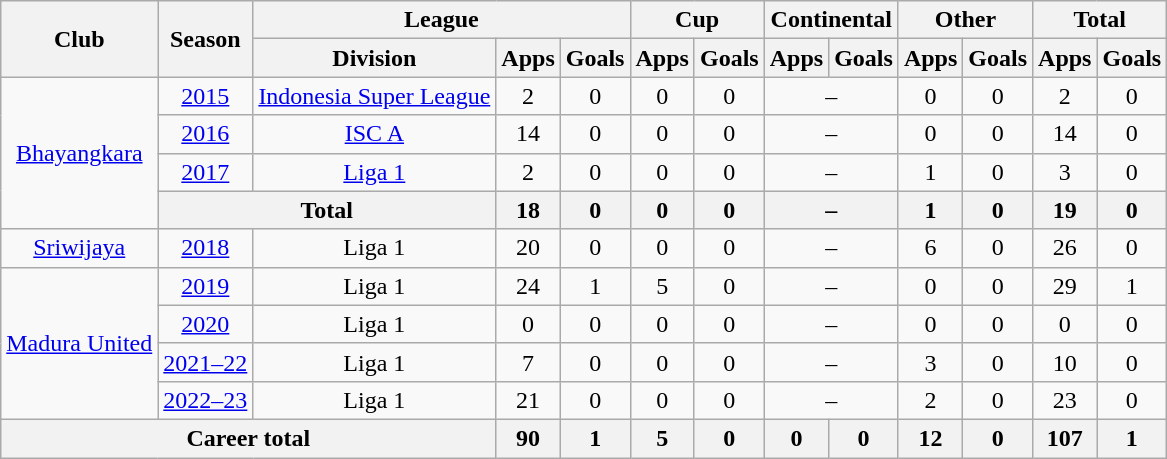<table class="wikitable" style="text-align:center">
<tr>
<th rowspan="2">Club</th>
<th rowspan="2">Season</th>
<th colspan="3">League</th>
<th colspan="2">Cup</th>
<th colspan="2">Continental</th>
<th colspan="2">Other</th>
<th colspan="2">Total</th>
</tr>
<tr>
<th>Division</th>
<th>Apps</th>
<th>Goals</th>
<th>Apps</th>
<th>Goals</th>
<th>Apps</th>
<th>Goals</th>
<th>Apps</th>
<th>Goals</th>
<th>Apps</th>
<th>Goals</th>
</tr>
<tr>
<td rowspan="4" valign="center"><a href='#'>Bhayangkara</a></td>
<td><a href='#'>2015</a></td>
<td><a href='#'>Indonesia Super League</a></td>
<td>2</td>
<td>0</td>
<td>0</td>
<td>0</td>
<td colspan="2">–</td>
<td>0</td>
<td>0</td>
<td>2</td>
<td>0</td>
</tr>
<tr>
<td><a href='#'>2016</a></td>
<td><a href='#'>ISC A</a></td>
<td>14</td>
<td>0</td>
<td>0</td>
<td>0</td>
<td colspan="2">–</td>
<td>0</td>
<td>0</td>
<td>14</td>
<td>0</td>
</tr>
<tr>
<td><a href='#'>2017</a></td>
<td rowspan="1" valign="center"><a href='#'>Liga 1</a></td>
<td>2</td>
<td>0</td>
<td>0</td>
<td>0</td>
<td colspan="2">–</td>
<td>1</td>
<td>0</td>
<td>3</td>
<td>0</td>
</tr>
<tr>
<th colspan="2">Total</th>
<th>18</th>
<th>0</th>
<th>0</th>
<th>0</th>
<th colspan="2">–</th>
<th>1</th>
<th>0</th>
<th>19</th>
<th>0</th>
</tr>
<tr>
<td rowspan="1" valign="center"><a href='#'>Sriwijaya</a></td>
<td><a href='#'>2018</a></td>
<td rowspan="1" valign="center">Liga 1</td>
<td>20</td>
<td>0</td>
<td>0</td>
<td>0</td>
<td colspan="2">–</td>
<td>6</td>
<td>0</td>
<td>26</td>
<td>0</td>
</tr>
<tr>
<td rowspan="4" valign="center"><a href='#'>Madura United</a></td>
<td><a href='#'>2019</a></td>
<td rowspan="1" valign="center">Liga 1</td>
<td>24</td>
<td>1</td>
<td>5</td>
<td>0</td>
<td colspan="2">–</td>
<td>0</td>
<td>0</td>
<td>29</td>
<td>1</td>
</tr>
<tr>
<td><a href='#'>2020</a></td>
<td rowspan="1" valign="center">Liga 1</td>
<td>0</td>
<td>0</td>
<td>0</td>
<td>0</td>
<td colspan="2">–</td>
<td>0</td>
<td>0</td>
<td>0</td>
<td>0</td>
</tr>
<tr>
<td><a href='#'>2021–22</a></td>
<td rowspan="1" valign="center">Liga 1</td>
<td>7</td>
<td>0</td>
<td>0</td>
<td>0</td>
<td colspan="2">–</td>
<td>3</td>
<td>0</td>
<td>10</td>
<td>0</td>
</tr>
<tr>
<td><a href='#'>2022–23</a></td>
<td>Liga 1</td>
<td>21</td>
<td>0</td>
<td>0</td>
<td>0</td>
<td colspan="2">–</td>
<td>2</td>
<td>0</td>
<td>23</td>
<td>0</td>
</tr>
<tr>
<th colspan="3">Career total</th>
<th>90</th>
<th>1</th>
<th>5</th>
<th>0</th>
<th>0</th>
<th>0</th>
<th>12</th>
<th>0</th>
<th>107</th>
<th>1</th>
</tr>
</table>
